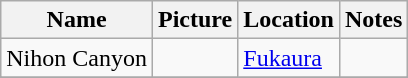<table class="wikitable">
<tr>
<th>Name</th>
<th>Picture</th>
<th>Location</th>
<th>Notes</th>
</tr>
<tr>
<td>Nihon Canyon</td>
<td></td>
<td><a href='#'>Fukaura</a></td>
<td></td>
</tr>
<tr>
</tr>
<tr>
</tr>
</table>
